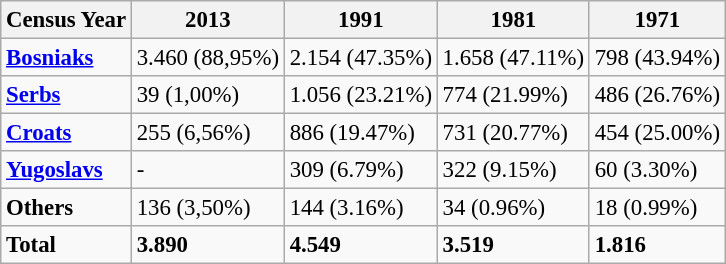<table class="wikitable" style="font-size:95%;">
<tr>
<th>Census Year</th>
<th>2013</th>
<th>1991</th>
<th>1981</th>
<th>1971</th>
</tr>
<tr>
<td><strong><a href='#'>Bosniaks</a></strong></td>
<td>3.460 (88,95%)</td>
<td>2.154 (47.35%)</td>
<td>1.658 (47.11%)</td>
<td>798 (43.94%)</td>
</tr>
<tr>
<td><strong><a href='#'>Serbs</a></strong></td>
<td>39 (1,00%)</td>
<td>1.056 (23.21%)</td>
<td>774 (21.99%)</td>
<td>486 (26.76%)</td>
</tr>
<tr>
<td><strong><a href='#'>Croats</a></strong></td>
<td>255 (6,56%)</td>
<td>886 (19.47%)</td>
<td>731 (20.77%)</td>
<td>454 (25.00%)</td>
</tr>
<tr>
<td><strong><a href='#'>Yugoslavs</a></strong></td>
<td>-</td>
<td>309 (6.79%)</td>
<td>322 (9.15%)</td>
<td>60 (3.30%)</td>
</tr>
<tr>
<td><strong>Others</strong></td>
<td>136 (3,50%)</td>
<td>144 (3.16%)</td>
<td>34 (0.96%)</td>
<td>18 (0.99%)</td>
</tr>
<tr>
<td><strong>Total</strong></td>
<td><strong>3.890</strong></td>
<td><strong>4.549</strong></td>
<td><strong>3.519</strong></td>
<td><strong>1.816</strong></td>
</tr>
</table>
